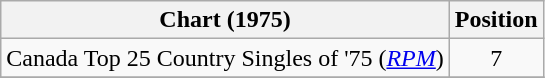<table class="wikitable plainrowheaders sortable" style="text-align:left;">
<tr>
<th scope="col">Chart (1975)</th>
<th scope="col">Position</th>
</tr>
<tr>
<td>Canada Top 25 Country Singles of '75 (<em><a href='#'>RPM</a></em>)</td>
<td align="center">7</td>
</tr>
<tr>
</tr>
</table>
